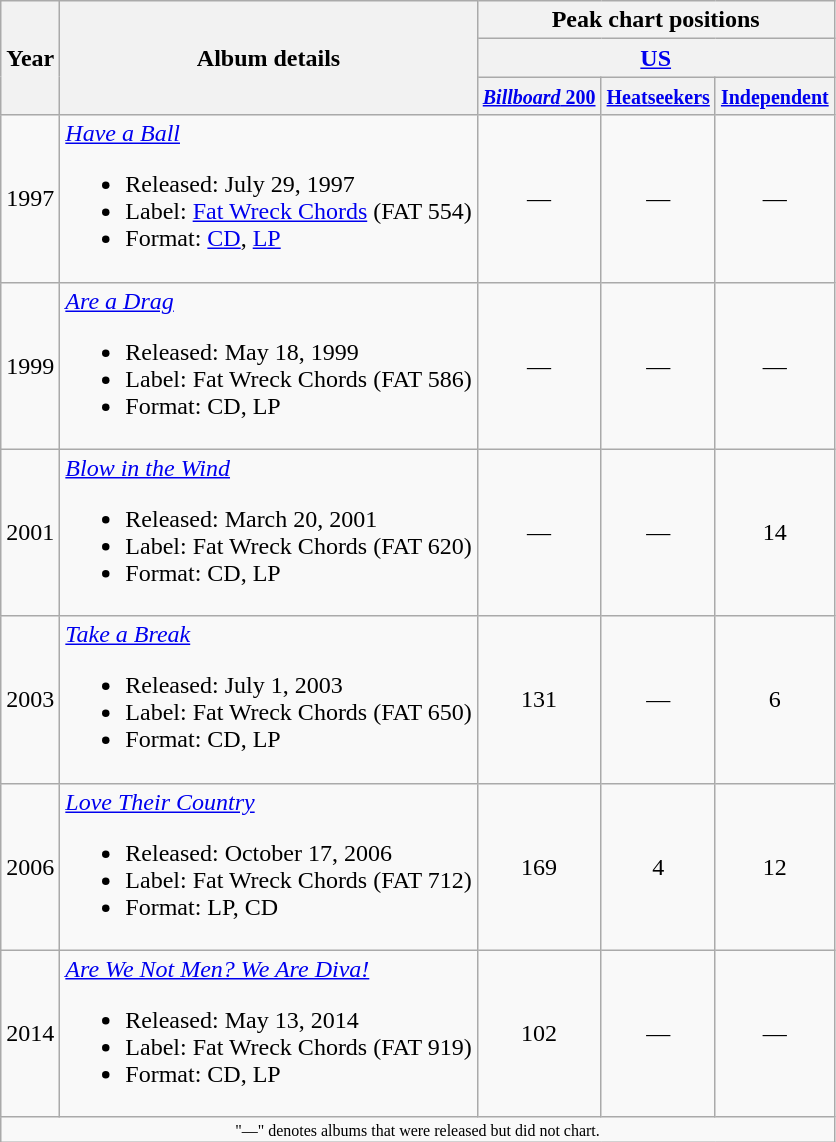<table class ="wikitable">
<tr>
<th rowspan="3">Year</th>
<th rowspan="3">Album details</th>
<th colspan="3">Peak chart positions</th>
</tr>
<tr>
<th colspan="3" align="center"><a href='#'>US</a></th>
</tr>
<tr>
<th><small><a href='#'><em>Billboard</em> 200</a></small></th>
<th><small><a href='#'>Heatseekers</a></small></th>
<th><small><a href='#'>Independent</a></small></th>
</tr>
<tr>
<td>1997</td>
<td><em><a href='#'>Have a Ball</a></em><br><ul><li>Released: July 29, 1997</li><li>Label: <a href='#'>Fat Wreck Chords</a> (FAT 554)</li><li>Format: <a href='#'>CD</a>, <a href='#'>LP</a></li></ul></td>
<td align="center">—</td>
<td align="center">—</td>
<td align="center">—</td>
</tr>
<tr>
<td>1999</td>
<td><em><a href='#'>Are a Drag</a></em><br><ul><li>Released: May 18, 1999</li><li>Label: Fat Wreck Chords (FAT 586)</li><li>Format: CD, LP</li></ul></td>
<td align="center">—</td>
<td align="center">—</td>
<td align="center">—</td>
</tr>
<tr>
<td>2001</td>
<td><em><a href='#'>Blow in the Wind</a></em><br><ul><li>Released: March 20, 2001</li><li>Label: Fat Wreck Chords (FAT 620)</li><li>Format: CD, LP</li></ul></td>
<td align="center">—</td>
<td align="center">—</td>
<td align="center">14</td>
</tr>
<tr>
<td>2003</td>
<td><em><a href='#'>Take a Break</a></em><br><ul><li>Released: July 1, 2003</li><li>Label: Fat Wreck Chords (FAT 650)</li><li>Format: CD, LP</li></ul></td>
<td align="center">131</td>
<td align="center">—</td>
<td align="center">6</td>
</tr>
<tr>
<td>2006</td>
<td><em><a href='#'>Love Their Country</a></em><br><ul><li>Released: October 17, 2006</li><li>Label: Fat Wreck Chords (FAT 712)</li><li>Format: LP, CD</li></ul></td>
<td align="center">169</td>
<td align="center">4</td>
<td align="center">12</td>
</tr>
<tr>
<td>2014</td>
<td><em><a href='#'>Are We Not Men? We Are Diva!</a></em><br><ul><li>Released: May 13, 2014</li><li>Label: Fat Wreck Chords (FAT 919)</li><li>Format: CD, LP</li></ul></td>
<td align="center">102 </td>
<td align="center">—</td>
<td align="center">—</td>
</tr>
<tr>
<td align="center" colspan="5" style="font-size: 8pt">"—" denotes albums that were released but did not chart.</td>
</tr>
</table>
